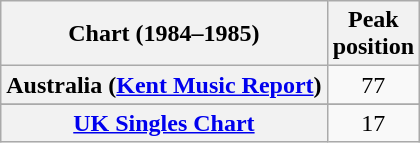<table class="wikitable sortable plainrowheaders" style="text-align:center">
<tr>
<th>Chart (1984–1985)</th>
<th>Peak<br>position</th>
</tr>
<tr>
<th scope="row">Australia (<a href='#'>Kent Music Report</a>)</th>
<td style="text-align:center;">77</td>
</tr>
<tr>
</tr>
<tr>
</tr>
<tr>
</tr>
<tr>
<th scope="row"><a href='#'>UK Singles Chart</a></th>
<td style="text-align:center;">17</td>
</tr>
</table>
